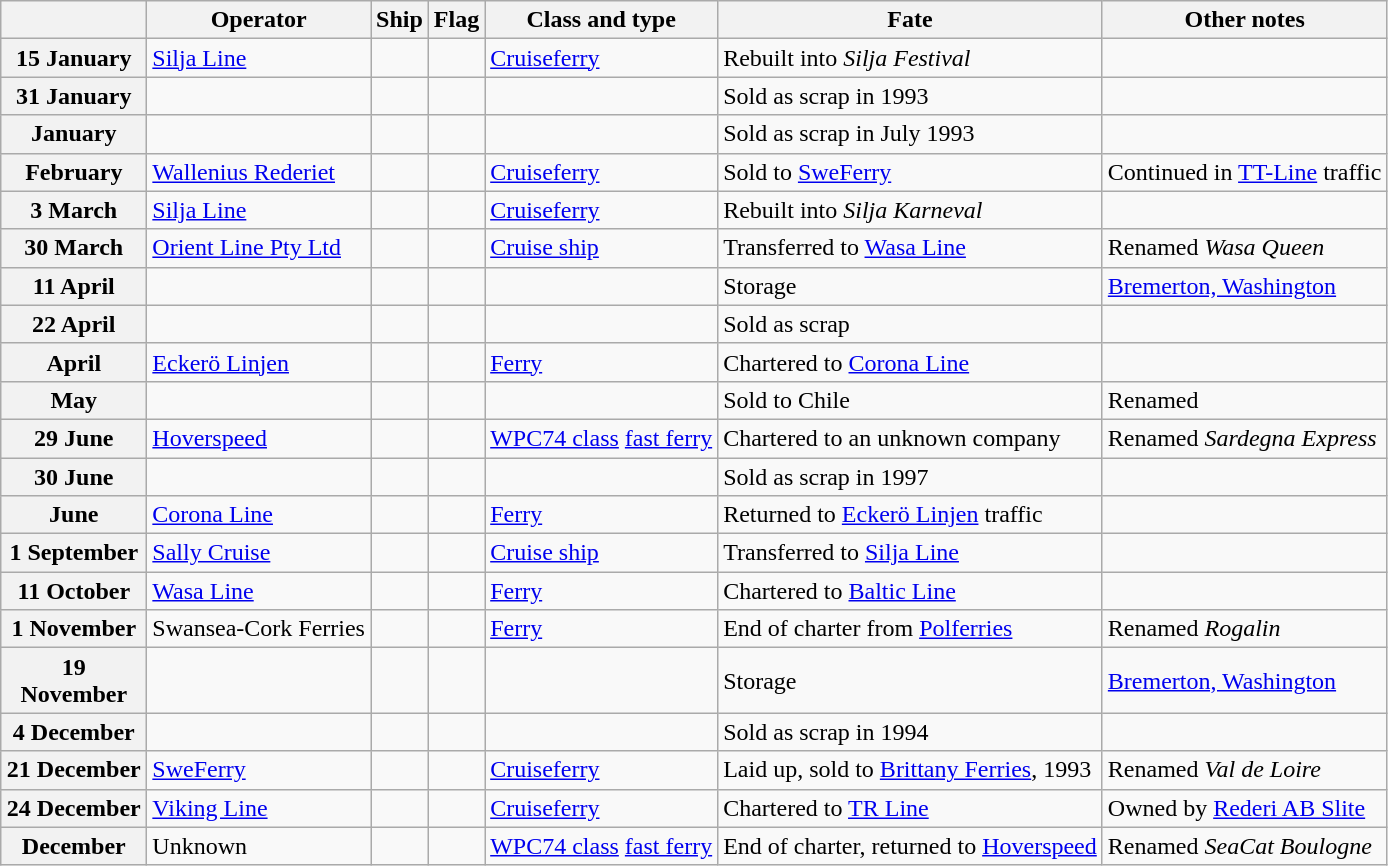<table class="wikitable">
<tr>
<th width="90"></th>
<th>Operator</th>
<th>Ship</th>
<th>Flag</th>
<th>Class and type</th>
<th>Fate</th>
<th>Other notes</th>
</tr>
<tr ---->
<th>15 January</th>
<td><a href='#'>Silja Line</a></td>
<td><strong></strong></td>
<td></td>
<td><a href='#'>Cruiseferry</a></td>
<td>Rebuilt into <em>Silja Festival</em></td>
<td></td>
</tr>
<tr ---->
<th>31 January</th>
<td></td>
<td><strong></strong></td>
<td></td>
<td></td>
<td>Sold as scrap in 1993</td>
<td></td>
</tr>
<tr ---->
<th>January</th>
<td></td>
<td><strong></strong></td>
<td></td>
<td></td>
<td>Sold as scrap in July 1993</td>
<td></td>
</tr>
<tr ---->
<th>February</th>
<td><a href='#'>Wallenius Rederiet</a></td>
<td><strong></strong></td>
<td></td>
<td><a href='#'>Cruiseferry</a></td>
<td>Sold to <a href='#'>SweFerry</a></td>
<td>Continued in <a href='#'>TT-Line</a> traffic</td>
</tr>
<tr ---->
<th>3 March</th>
<td><a href='#'>Silja Line</a></td>
<td><strong></strong></td>
<td></td>
<td><a href='#'>Cruiseferry</a></td>
<td>Rebuilt into <em>Silja Karneval</em></td>
<td></td>
</tr>
<tr ---->
<th>30 March</th>
<td><a href='#'>Orient Line Pty Ltd</a></td>
<td><strong></strong></td>
<td></td>
<td><a href='#'>Cruise ship</a></td>
<td>Transferred to <a href='#'>Wasa Line</a></td>
<td>Renamed <em>Wasa Queen</em></td>
</tr>
<tr ---->
<th>11 April</th>
<td></td>
<td><strong></strong></td>
<td></td>
<td></td>
<td>Storage</td>
<td><a href='#'>Bremerton, Washington</a></td>
</tr>
<tr ---->
<th>22 April</th>
<td></td>
<td><strong></strong></td>
<td></td>
<td></td>
<td>Sold as scrap</td>
<td></td>
</tr>
<tr ---->
<th>April</th>
<td><a href='#'>Eckerö Linjen</a></td>
<td><strong></strong></td>
<td></td>
<td><a href='#'>Ferry</a></td>
<td>Chartered to <a href='#'>Corona Line</a></td>
<td></td>
</tr>
<tr ---->
<th>May</th>
<td></td>
<td><strong></strong></td>
<td></td>
<td></td>
<td>Sold to Chile</td>
<td>Renamed </td>
</tr>
<tr ---->
<th>29 June</th>
<td><a href='#'>Hoverspeed</a></td>
<td><strong></strong></td>
<td></td>
<td><a href='#'>WPC74 class</a> <a href='#'>fast ferry</a></td>
<td>Chartered to an unknown company</td>
<td>Renamed <em>Sardegna Express</em></td>
</tr>
<tr ---->
<th>30 June</th>
<td></td>
<td><strong></strong></td>
<td></td>
<td></td>
<td>Sold as scrap in 1997</td>
<td></td>
</tr>
<tr ---->
<th>June</th>
<td><a href='#'>Corona Line</a></td>
<td><strong></strong></td>
<td></td>
<td><a href='#'>Ferry</a></td>
<td>Returned to <a href='#'>Eckerö Linjen</a> traffic</td>
<td></td>
</tr>
<tr ---->
<th>1 September</th>
<td><a href='#'>Sally Cruise</a></td>
<td><strong></strong></td>
<td></td>
<td><a href='#'>Cruise ship</a></td>
<td>Transferred to <a href='#'>Silja Line</a></td>
<td></td>
</tr>
<tr ---->
<th>11 October</th>
<td><a href='#'>Wasa Line</a></td>
<td><strong></strong></td>
<td></td>
<td><a href='#'>Ferry</a></td>
<td>Chartered to <a href='#'>Baltic Line</a></td>
<td></td>
</tr>
<tr ---->
<th>1 November</th>
<td>Swansea-Cork Ferries</td>
<td><strong></strong></td>
<td></td>
<td><a href='#'>Ferry</a></td>
<td>End of charter from <a href='#'>Polferries</a></td>
<td>Renamed <em>Rogalin</em></td>
</tr>
<tr ---->
<th>19 November</th>
<td></td>
<td><strong></strong></td>
<td></td>
<td></td>
<td>Storage</td>
<td><a href='#'>Bremerton, Washington</a></td>
</tr>
<tr ---->
<th>4 December</th>
<td></td>
<td><strong></strong></td>
<td></td>
<td></td>
<td>Sold as scrap in 1994</td>
<td></td>
</tr>
<tr ---->
<th>21 December</th>
<td><a href='#'>SweFerry</a></td>
<td><strong></strong></td>
<td></td>
<td><a href='#'>Cruiseferry</a></td>
<td>Laid up, sold to <a href='#'>Brittany Ferries</a>, 1993</td>
<td>Renamed <em>Val de Loire</em></td>
</tr>
<tr ---->
<th>24 December</th>
<td><a href='#'>Viking Line</a></td>
<td><strong></strong></td>
<td></td>
<td><a href='#'>Cruiseferry</a></td>
<td>Chartered to <a href='#'>TR Line</a></td>
<td>Owned by <a href='#'>Rederi AB Slite</a></td>
</tr>
<tr ---->
<th>December</th>
<td>Unknown</td>
<td><strong></strong></td>
<td></td>
<td><a href='#'>WPC74 class</a> <a href='#'>fast ferry</a></td>
<td>End of charter, returned to <a href='#'>Hoverspeed</a></td>
<td>Renamed <em>SeaCat Boulogne</em></td>
</tr>
</table>
